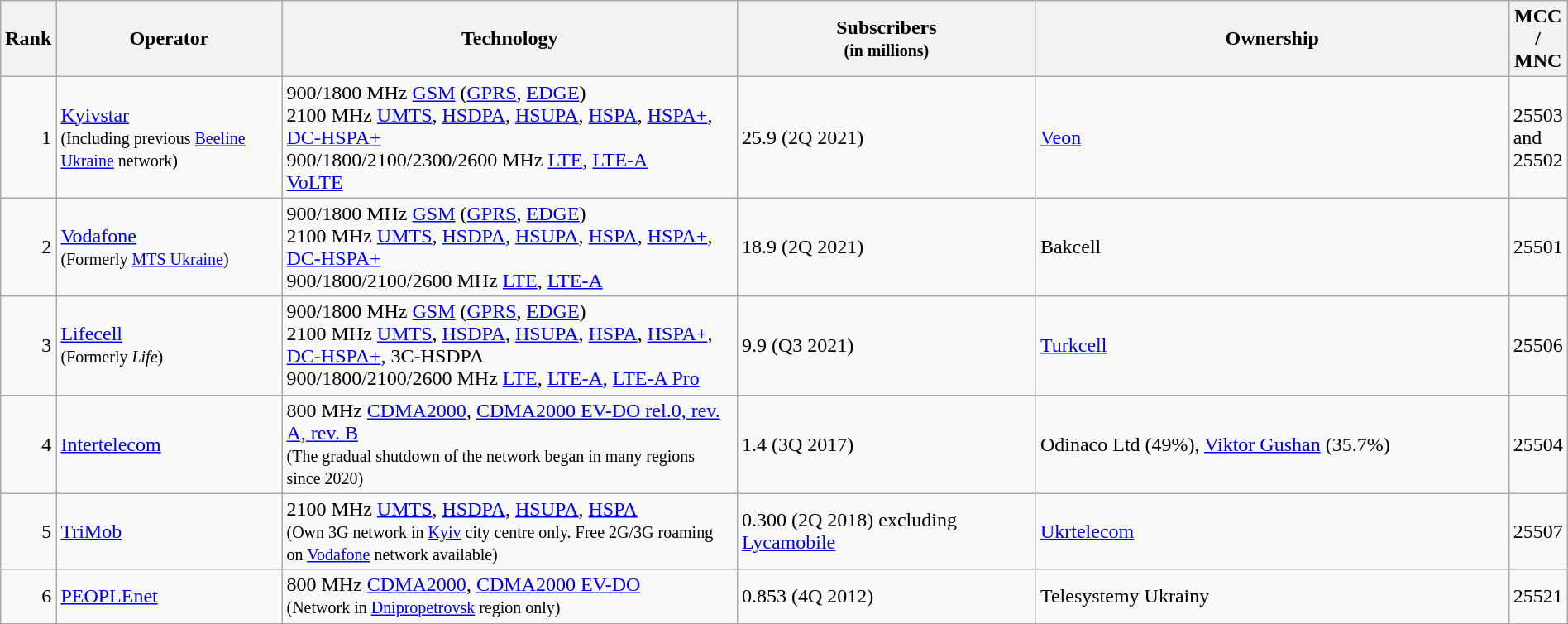<table class="wikitable" style="width:100%;">
<tr>
<th style="width:3%;">Rank</th>
<th style="width:15%;">Operator</th>
<th style="width:30%;">Technology</th>
<th style="width:20%;">Subscribers<br><small>(in millions)</small></th>
<th style="width:32%;">Ownership</th>
<th>MCC / MNC</th>
</tr>
<tr>
<td align=right>1</td>
<td><a href='#'>Kyivstar</a><br><small>(Including previous <a href='#'>Beeline Ukraine</a> network)</small></td>
<td>900/1800 MHz <a href='#'>GSM</a> (<a href='#'>GPRS</a>, <a href='#'>EDGE</a>) <br>2100 MHz <a href='#'>UMTS</a>, <a href='#'>HSDPA</a>, <a href='#'>HSUPA</a>, <a href='#'>HSPA</a>, <a href='#'>HSPA+</a>, <a href='#'>DC-HSPA+</a> <br>900/1800/2100/2300/2600 MHz <a href='#'>LTE</a>, <a href='#'>LTE-A</a><a href='#'><br>VoLTE</a></td>
<td>25.9 (2Q 2021)</td>
<td><a href='#'>Veon</a></td>
<td>25503 and 25502</td>
</tr>
<tr>
<td align=right>2</td>
<td><a href='#'>Vodafone</a><br> <small>(Formerly <a href='#'>MTS Ukraine</a>)</small></td>
<td>900/1800 MHz <a href='#'>GSM</a> (<a href='#'>GPRS</a>, <a href='#'>EDGE</a>)<br>2100 MHz <a href='#'>UMTS</a>, <a href='#'>HSDPA</a>, <a href='#'>HSUPA</a>, <a href='#'>HSPA</a>, <a href='#'>HSPA+</a>, <a href='#'>DC-HSPA+</a><br>900/1800/2100/2600 MHz <a href='#'>LTE</a>, <a href='#'>LTE-A</a></td>
<td>18.9 (2Q 2021)</td>
<td>Bakcell</td>
<td>25501</td>
</tr>
<tr>
<td align=right>3</td>
<td><a href='#'>Lifecell</a><br> <small>(Formerly <em>Life</em>)</small></td>
<td>900/1800 MHz <a href='#'>GSM</a> (<a href='#'>GPRS</a>, <a href='#'>EDGE</a>) <br>2100 MHz <a href='#'>UMTS</a>, <a href='#'>HSDPA</a>, <a href='#'>HSUPA</a>, <a href='#'>HSPA</a>, <a href='#'>HSPA+</a>, <a href='#'>DC-HSPA+</a>, 3C-HSDPA <br>900/1800/2100/2600 MHz <a href='#'>LTE</a>, <a href='#'>LTE-A</a>, <a href='#'>LTE-A Pro</a></td>
<td>9.9 (Q3 2021)</td>
<td><a href='#'>Turkcell</a></td>
<td>25506</td>
</tr>
<tr>
<td align=right>4</td>
<td><a href='#'>Intertelecom</a></td>
<td>800 MHz <a href='#'>CDMA2000</a>, <a href='#'>CDMA2000 EV-DO rel.0, rev. A, rev. B</a><br><small>(The gradual shutdown of the network began in many regions since 2020)</small></td>
<td>1.4 (3Q 2017)</td>
<td>Odinaco Ltd (49%), <a href='#'>Viktor Gushan</a> (35.7%)</td>
<td>25504</td>
</tr>
<tr>
<td align=right>5</td>
<td><a href='#'>TriMob</a></td>
<td>2100 MHz <a href='#'>UMTS</a>, <a href='#'>HSDPA</a>, <a href='#'>HSUPA</a>, <a href='#'>HSPA</a><br><small>(Own 3G network in <a href='#'>Kyiv</a> city centre only. Free 2G/3G roaming on <a href='#'>Vodafone</a> network available)</small></td>
<td>0.300 (2Q 2018) excluding <a href='#'>Lycamobile</a></td>
<td><a href='#'>Ukrtelecom</a></td>
<td>25507</td>
</tr>
<tr>
<td align=right>6</td>
<td><a href='#'>PEOPLEnet</a></td>
<td>800 MHz <a href='#'>CDMA2000</a>, <a href='#'>CDMA2000 EV-DO</a><br><small>(Network in <a href='#'>Dnipropetrovsk</a> region only)</small></td>
<td>0.853 (4Q 2012)</td>
<td>Telesystemy Ukrainy</td>
<td>25521</td>
</tr>
</table>
